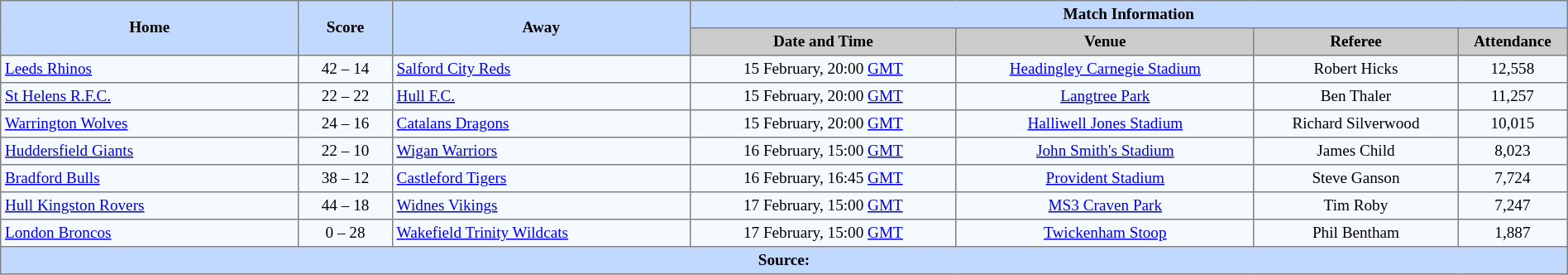<table border=1 style="border-collapse:collapse; font-size:80%; text-align:center;" cellpadding=3 cellspacing=0 width=100%>
<tr bgcolor=#C1D8FF>
<th rowspan=2 width=19%>Home</th>
<th rowspan=2 width=6%>Score</th>
<th rowspan=2 width=19%>Away</th>
<th colspan=6>Match Information</th>
</tr>
<tr bgcolor=#CCCCCC>
<th width=17%>Date and Time</th>
<th width=19%>Venue</th>
<th width=13%>Referee</th>
<th width=7%>Attendance</th>
</tr>
<tr bgcolor=#F5FAFF>
<td align=left> <a href='#'>Leeds Rhinos</a></td>
<td>42 – 14</td>
<td align=left> <a href='#'>Salford City Reds</a></td>
<td>15 February, 20:00 <a href='#'>GMT</a></td>
<td><a href='#'>Headingley Carnegie Stadium</a></td>
<td>Robert Hicks</td>
<td>12,558</td>
</tr>
<tr bgcolor=#F5FAFF>
<td align=left> <a href='#'>St Helens R.F.C.</a></td>
<td>22 – 22</td>
<td align=left> <a href='#'>Hull F.C.</a></td>
<td>15 February, 20:00 <a href='#'>GMT</a></td>
<td><a href='#'>Langtree Park</a></td>
<td>Ben Thaler</td>
<td>11,257</td>
</tr>
<tr bgcolor=#F5FAFF>
<td align=left> <a href='#'>Warrington Wolves</a></td>
<td>24 – 16</td>
<td align=left> <a href='#'>Catalans Dragons</a></td>
<td>15 February, 20:00 <a href='#'>GMT</a></td>
<td><a href='#'>Halliwell Jones Stadium</a></td>
<td>Richard Silverwood</td>
<td>10,015</td>
</tr>
<tr bgcolor=#F5FAFF>
<td align=left> <a href='#'>Huddersfield Giants</a></td>
<td>22 – 10</td>
<td align=left> <a href='#'>Wigan Warriors</a></td>
<td>16 February, 15:00 <a href='#'>GMT</a></td>
<td><a href='#'>John Smith's Stadium</a></td>
<td>James Child</td>
<td>8,023</td>
</tr>
<tr bgcolor=#F5FAFF>
<td align=left> <a href='#'>Bradford Bulls</a></td>
<td>38 – 12</td>
<td align=left> <a href='#'>Castleford Tigers</a></td>
<td>16 February, 16:45 <a href='#'>GMT</a></td>
<td><a href='#'>Provident Stadium</a></td>
<td>Steve Ganson</td>
<td>7,724</td>
</tr>
<tr bgcolor=#F5FAFF>
<td align=left> <a href='#'>Hull Kingston Rovers</a></td>
<td>44 – 18</td>
<td align=left> <a href='#'>Widnes Vikings</a></td>
<td>17 February, 15:00 <a href='#'>GMT</a></td>
<td><a href='#'>MS3 Craven Park</a></td>
<td>Tim Roby</td>
<td>7,247</td>
</tr>
<tr bgcolor=#F5FAFF>
<td align=left> <a href='#'>London Broncos</a></td>
<td>0 – 28</td>
<td align=left> <a href='#'>Wakefield Trinity Wildcats</a></td>
<td>17 February, 15:00 <a href='#'>GMT</a></td>
<td><a href='#'>Twickenham Stoop</a></td>
<td>Phil Bentham</td>
<td>1,887</td>
</tr>
<tr bgcolor=#C1D8FF>
<th colspan=12>Source:</th>
</tr>
</table>
